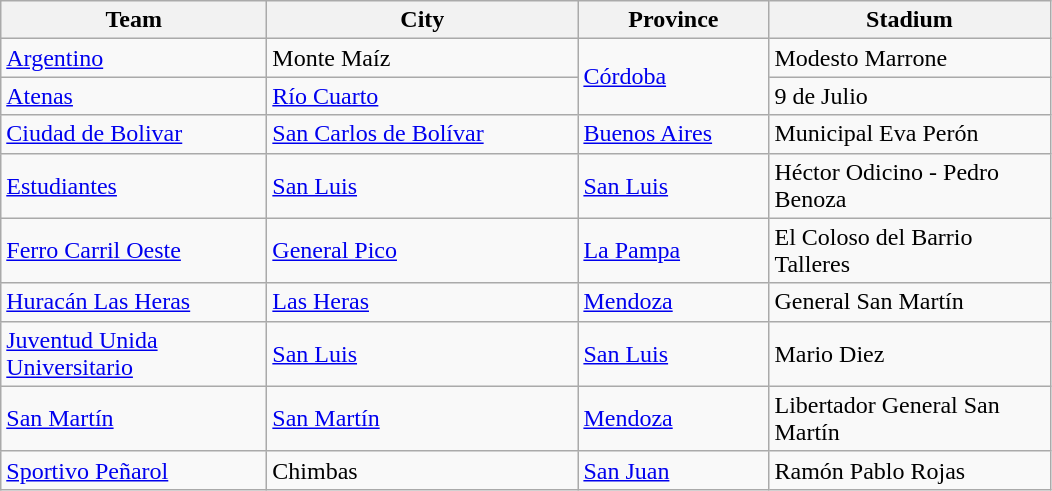<table class="wikitable sortable">
<tr>
<th width=170px>Team</th>
<th width=200px>City</th>
<th width=120px>Province</th>
<th width=180px>Stadium</th>
</tr>
<tr>
<td><a href='#'>Argentino</a></td>
<td>Monte Maíz</td>
<td rowspan=2><a href='#'>Córdoba</a></td>
<td>Modesto Marrone</td>
</tr>
<tr>
<td><a href='#'>Atenas</a></td>
<td><a href='#'>Río Cuarto</a></td>
<td>9 de Julio</td>
</tr>
<tr>
<td><a href='#'>Ciudad de Bolivar</a></td>
<td><a href='#'>San Carlos de Bolívar</a></td>
<td><a href='#'>Buenos Aires</a></td>
<td>Municipal Eva Perón</td>
</tr>
<tr>
<td><a href='#'>Estudiantes</a></td>
<td><a href='#'>San Luis</a></td>
<td><a href='#'>San Luis</a></td>
<td>Héctor Odicino - Pedro Benoza</td>
</tr>
<tr>
<td><a href='#'>Ferro Carril Oeste</a></td>
<td><a href='#'>General Pico</a></td>
<td><a href='#'>La Pampa</a></td>
<td>El Coloso del Barrio Talleres</td>
</tr>
<tr>
<td><a href='#'>Huracán Las Heras</a></td>
<td><a href='#'>Las Heras</a></td>
<td><a href='#'>Mendoza</a></td>
<td>General San Martín</td>
</tr>
<tr>
<td><a href='#'>Juventud Unida Universitario</a></td>
<td><a href='#'>San Luis</a></td>
<td><a href='#'>San Luis</a></td>
<td>Mario Diez</td>
</tr>
<tr>
<td><a href='#'>San Martín</a></td>
<td><a href='#'>San Martín</a></td>
<td><a href='#'>Mendoza</a></td>
<td>Libertador General San Martín</td>
</tr>
<tr>
<td><a href='#'>Sportivo Peñarol</a></td>
<td>Chimbas</td>
<td><a href='#'>San Juan</a></td>
<td>Ramón Pablo Rojas</td>
</tr>
</table>
